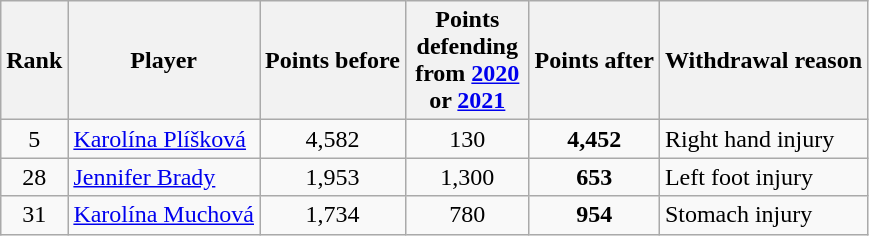<table class="wikitable sortable">
<tr>
<th>Rank</th>
<th>Player</th>
<th>Points before</th>
<th style="width:75px;">Points defending from <a href='#'>2020</a> or <a href='#'>2021</a></th>
<th>Points after</th>
<th>Withdrawal reason</th>
</tr>
<tr>
<td style="text-align:center;">5</td>
<td> <a href='#'>Karolína Plíšková</a></td>
<td style="text-align:center;">4,582</td>
<td style="text-align:center;">130</td>
<td style="text-align:center;"><strong>4,452</strong></td>
<td>Right hand injury</td>
</tr>
<tr>
<td style="text-align:center;">28</td>
<td> <a href='#'>Jennifer Brady</a></td>
<td style="text-align:center;">1,953</td>
<td style="text-align:center;">1,300</td>
<td style="text-align:center;"><strong>653</strong></td>
<td>Left foot injury</td>
</tr>
<tr>
<td style="text-align:center;">31</td>
<td> <a href='#'>Karolína Muchová</a></td>
<td style="text-align:center;">1,734</td>
<td style="text-align:center;">780</td>
<td style="text-align:center;"><strong>954</strong></td>
<td>Stomach injury</td>
</tr>
</table>
